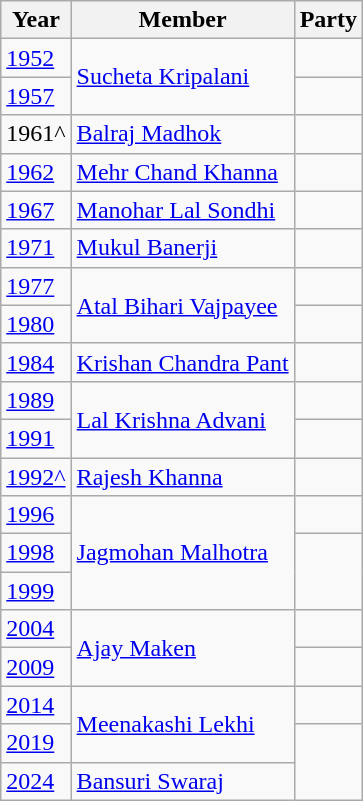<table class="wikitable">
<tr>
<th>Year</th>
<th>Member</th>
<th colspan="2">Party</th>
</tr>
<tr>
<td><a href='#'>1952</a></td>
<td rowspan="2"><a href='#'>Sucheta Kripalani</a></td>
<td></td>
</tr>
<tr>
<td><a href='#'>1957</a></td>
<td></td>
</tr>
<tr>
<td>1961^</td>
<td><a href='#'>Balraj Madhok</a></td>
<td></td>
</tr>
<tr>
<td><a href='#'>1962</a></td>
<td><a href='#'>Mehr Chand Khanna</a></td>
<td></td>
</tr>
<tr>
<td><a href='#'>1967</a></td>
<td><a href='#'>Manohar Lal Sondhi</a></td>
<td></td>
</tr>
<tr>
<td><a href='#'>1971</a></td>
<td><a href='#'>Mukul Banerji</a></td>
<td></td>
</tr>
<tr>
<td><a href='#'>1977</a></td>
<td rowspan="2"><a href='#'>Atal Bihari Vajpayee</a></td>
<td></td>
</tr>
<tr>
<td><a href='#'>1980</a></td>
</tr>
<tr>
<td><a href='#'>1984</a></td>
<td><a href='#'>Krishan Chandra Pant</a></td>
<td></td>
</tr>
<tr>
<td><a href='#'>1989</a></td>
<td rowspan="2"><a href='#'>Lal Krishna Advani</a></td>
<td></td>
</tr>
<tr>
<td><a href='#'>1991</a></td>
</tr>
<tr>
<td><a href='#'>1992^</a></td>
<td><a href='#'>Rajesh Khanna</a></td>
<td></td>
</tr>
<tr>
<td><a href='#'>1996</a></td>
<td rowspan="3"><a href='#'>Jagmohan Malhotra</a></td>
<td></td>
</tr>
<tr>
<td><a href='#'>1998</a></td>
</tr>
<tr>
<td><a href='#'>1999</a></td>
</tr>
<tr>
<td><a href='#'>2004</a></td>
<td rowspan="2"><a href='#'>Ajay Maken</a></td>
<td></td>
</tr>
<tr>
<td><a href='#'>2009</a></td>
</tr>
<tr>
<td><a href='#'>2014</a></td>
<td rowspan="2"><a href='#'>Meenakashi Lekhi</a></td>
<td></td>
</tr>
<tr>
<td><a href='#'>2019</a></td>
</tr>
<tr>
<td><a href='#'>2024</a></td>
<td><a href='#'>Bansuri Swaraj</a></td>
</tr>
</table>
